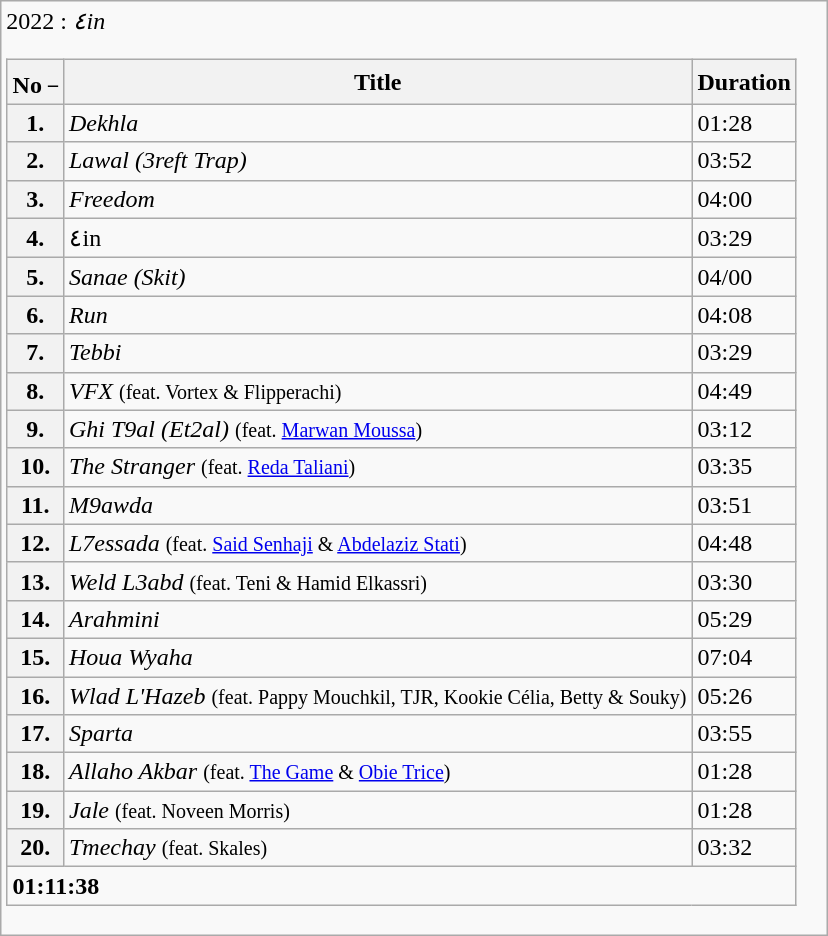<table class="wikitable">
<tr>
<td>2022 : <em>٤in</em><br><table class="wikitable">
<tr>
<th><abbr>No <sup>_</sup></abbr></th>
<th>Title</th>
<th>Duration</th>
</tr>
<tr>
<th>1.</th>
<td><em>Dekhla</em></td>
<td>01:28</td>
</tr>
<tr>
<th>2.</th>
<td><em>Lawal (3reft Trap)</em></td>
<td>03:52</td>
</tr>
<tr>
<th>3.</th>
<td><em>Freedom</em></td>
<td>04:00</td>
</tr>
<tr>
<th>4.</th>
<td>٤in</td>
<td>03:29</td>
</tr>
<tr>
<th>5.</th>
<td><em>Sanae (Skit)</em></td>
<td>04/00</td>
</tr>
<tr>
<th>6.</th>
<td><em>Run</em></td>
<td>04:08</td>
</tr>
<tr>
<th>7.</th>
<td><em>Tebbi</em></td>
<td>03:29</td>
</tr>
<tr>
<th>8.</th>
<td><em>VFX</em> <small>(feat. Vortex & Flipperachi)</small></td>
<td>04:49</td>
</tr>
<tr>
<th>9.</th>
<td><em>Ghi T9al (Et2al)</em> <small>(feat. <a href='#'>Marwan Moussa</a>)</small></td>
<td>03:12</td>
</tr>
<tr>
<th>10.</th>
<td><em>The Stranger</em> <small>(feat. <a href='#'>Reda Taliani</a>)</small></td>
<td>03:35</td>
</tr>
<tr>
<th>11.</th>
<td><em>M9awda</em></td>
<td>03:51</td>
</tr>
<tr>
<th>12.</th>
<td><em>L7essada</em> <small>(feat. <a href='#'>Said Senhaji</a> & <a href='#'>Abdelaziz Stati</a>)</small></td>
<td>04:48</td>
</tr>
<tr>
<th>13.</th>
<td><em>Weld L3abd</em> <small>(feat. Teni & Hamid Elkassri)</small></td>
<td>03:30</td>
</tr>
<tr>
<th>14.</th>
<td><em>Arahmini</em></td>
<td>05:29</td>
</tr>
<tr>
<th>15.</th>
<td><em>Houa Wyaha</em></td>
<td>07:04</td>
</tr>
<tr>
<th>16.</th>
<td><em>Wlad L'Hazeb</em> <small>(feat. Pappy Mouchkil, TJR, Kookie Célia, Betty & Souky)</small></td>
<td>05:26</td>
</tr>
<tr>
<th>17.</th>
<td><em>Sparta</em></td>
<td>03:55</td>
</tr>
<tr>
<th>18.</th>
<td><em>Allaho Akbar</em> <small>(feat. <a href='#'>The Game</a> & <a href='#'>Obie Trice</a>)</small></td>
<td>01:28</td>
</tr>
<tr>
<th>19.</th>
<td><em>Jale</em> <small>(feat. Noveen Morris)</small></td>
<td>01:28</td>
</tr>
<tr>
<th>20.</th>
<td><em>Tmechay</em> <small>(feat. Skales)</small></td>
<td>03:32</td>
</tr>
<tr>
<td colspan="10"><strong>01:11:38</strong></td>
</tr>
</table>
</td>
</tr>
</table>
